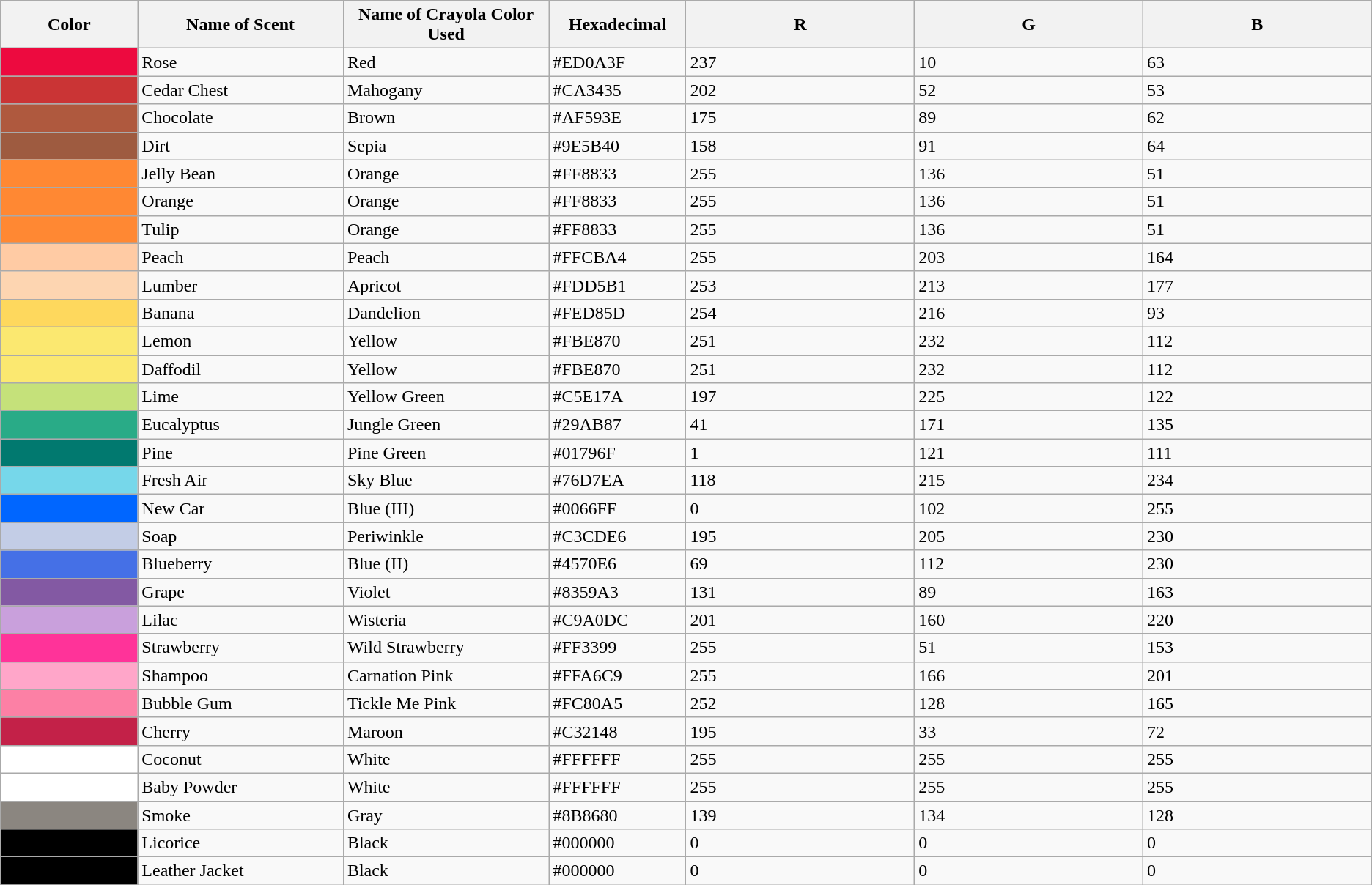<table class="wikitable sortable">
<tr>
<th width=10%>Color</th>
<th width=15%>Name of Scent</th>
<th width=15%>Name of Crayola Color Used</th>
<th width=10%>Hexadecimal</th>
<th>R</th>
<th>G</th>
<th>B</th>
</tr>
<tr>
<td style="background:#ED0A3F"></td>
<td>Rose</td>
<td>Red</td>
<td>#ED0A3F</td>
<td>237</td>
<td>10</td>
<td>63</td>
</tr>
<tr>
<td style="background:#CA3435"></td>
<td>Cedar Chest</td>
<td>Mahogany</td>
<td>#CA3435</td>
<td>202</td>
<td>52</td>
<td>53</td>
</tr>
<tr>
<td style="background:#AF593E"></td>
<td>Chocolate</td>
<td>Brown</td>
<td>#AF593E</td>
<td>175</td>
<td>89</td>
<td>62</td>
</tr>
<tr>
<td style="background:#9E5B40"></td>
<td>Dirt</td>
<td>Sepia</td>
<td>#9E5B40</td>
<td>158</td>
<td>91</td>
<td>64</td>
</tr>
<tr>
<td style="background:#FF8833"></td>
<td>Jelly Bean</td>
<td>Orange</td>
<td>#FF8833</td>
<td>255</td>
<td>136</td>
<td>51</td>
</tr>
<tr>
<td style="background:#FF8833"></td>
<td>Orange</td>
<td>Orange</td>
<td>#FF8833</td>
<td>255</td>
<td>136</td>
<td>51</td>
</tr>
<tr>
<td style="background:#FF8833"></td>
<td>Tulip</td>
<td>Orange</td>
<td>#FF8833</td>
<td>255</td>
<td>136</td>
<td>51</td>
</tr>
<tr>
<td style="background:#FFCBA4"></td>
<td>Peach</td>
<td>Peach</td>
<td>#FFCBA4</td>
<td>255</td>
<td>203</td>
<td>164</td>
</tr>
<tr>
<td style="background:#FDD5B1"></td>
<td>Lumber</td>
<td>Apricot</td>
<td>#FDD5B1</td>
<td>253</td>
<td>213</td>
<td>177</td>
</tr>
<tr>
<td style="background:#FED85D"></td>
<td>Banana</td>
<td>Dandelion</td>
<td>#FED85D</td>
<td>254</td>
<td>216</td>
<td>93</td>
</tr>
<tr>
<td style="background:#FBE870"></td>
<td>Lemon</td>
<td>Yellow</td>
<td>#FBE870</td>
<td>251</td>
<td>232</td>
<td>112</td>
</tr>
<tr>
<td style="background:#FBE870"></td>
<td>Daffodil</td>
<td>Yellow</td>
<td>#FBE870</td>
<td>251</td>
<td>232</td>
<td>112</td>
</tr>
<tr>
<td style="background:#C5E17A"></td>
<td>Lime</td>
<td>Yellow Green</td>
<td>#C5E17A</td>
<td>197</td>
<td>225</td>
<td>122</td>
</tr>
<tr>
<td style="background:#29AB87"></td>
<td>Eucalyptus</td>
<td>Jungle Green</td>
<td>#29AB87</td>
<td>41</td>
<td>171</td>
<td>135</td>
</tr>
<tr>
<td style="background:#01796F"></td>
<td>Pine</td>
<td>Pine Green</td>
<td>#01796F</td>
<td>1</td>
<td>121</td>
<td>111</td>
</tr>
<tr>
<td style="background:#76D7EA"></td>
<td>Fresh Air</td>
<td>Sky Blue</td>
<td>#76D7EA</td>
<td>118</td>
<td>215</td>
<td>234</td>
</tr>
<tr>
<td style="background:#0066FF"></td>
<td>New Car</td>
<td>Blue (III)</td>
<td>#0066FF</td>
<td>0</td>
<td>102</td>
<td>255</td>
</tr>
<tr>
<td style="background:#C3CDE6"></td>
<td>Soap</td>
<td>Periwinkle</td>
<td>#C3CDE6</td>
<td>195</td>
<td>205</td>
<td>230</td>
</tr>
<tr>
<td style="background:#4570E6"></td>
<td>Blueberry</td>
<td>Blue (II)</td>
<td>#4570E6</td>
<td>69</td>
<td>112</td>
<td>230</td>
</tr>
<tr>
<td style="background:#8359A3"></td>
<td>Grape</td>
<td>Violet</td>
<td>#8359A3</td>
<td>131</td>
<td>89</td>
<td>163</td>
</tr>
<tr>
<td style="background:#C9A0DC"></td>
<td>Lilac</td>
<td>Wisteria</td>
<td>#C9A0DC</td>
<td>201</td>
<td>160</td>
<td>220</td>
</tr>
<tr>
<td style="background:#FF3399"></td>
<td>Strawberry</td>
<td>Wild Strawberry</td>
<td>#FF3399</td>
<td>255</td>
<td>51</td>
<td>153</td>
</tr>
<tr>
<td style="background:#FFA6C9"></td>
<td>Shampoo</td>
<td>Carnation Pink</td>
<td>#FFA6C9</td>
<td>255</td>
<td>166</td>
<td>201</td>
</tr>
<tr>
<td style="background:#FC80A5"></td>
<td>Bubble Gum</td>
<td>Tickle Me Pink</td>
<td>#FC80A5</td>
<td>252</td>
<td>128</td>
<td>165</td>
</tr>
<tr>
<td style="background:#C32148"></td>
<td>Cherry</td>
<td>Maroon</td>
<td>#C32148</td>
<td>195</td>
<td>33</td>
<td>72</td>
</tr>
<tr>
<td style="background:#FFFFFF"></td>
<td>Coconut</td>
<td>White</td>
<td>#FFFFFF</td>
<td>255</td>
<td>255</td>
<td>255</td>
</tr>
<tr>
<td style="background:#FFFFFF"></td>
<td>Baby Powder</td>
<td>White</td>
<td>#FFFFFF</td>
<td>255</td>
<td>255</td>
<td>255</td>
</tr>
<tr>
<td style="background:#8B8680"></td>
<td>Smoke</td>
<td>Gray</td>
<td>#8B8680</td>
<td>139</td>
<td>134</td>
<td>128</td>
</tr>
<tr>
<td style="background:#000000"></td>
<td>Licorice</td>
<td>Black</td>
<td>#000000</td>
<td>0</td>
<td>0</td>
<td>0</td>
</tr>
<tr>
<td style="background:#000000"></td>
<td>Leather Jacket</td>
<td>Black</td>
<td>#000000</td>
<td>0</td>
<td>0</td>
<td>0</td>
</tr>
</table>
